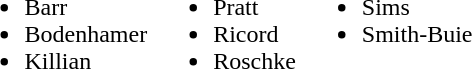<table>
<tr>
<td valign="top"><br><ul><li>Barr</li><li>Bodenhamer</li><li>Killian</li></ul></td>
<td valign="top"><br><ul><li>Pratt</li><li>Ricord</li><li>Roschke</li></ul></td>
<td valign="top"><br><ul><li>Sims</li><li>Smith-Buie</li></ul></td>
</tr>
</table>
